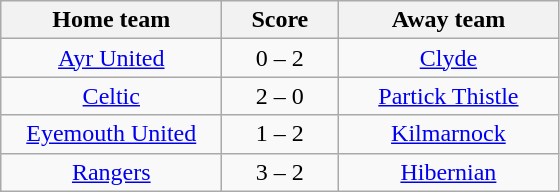<table class="wikitable" style="text-align: center">
<tr>
<th width=140>Home team</th>
<th width=70>Score</th>
<th width=140>Away team</th>
</tr>
<tr>
<td><a href='#'>Ayr United</a></td>
<td>0 – 2</td>
<td><a href='#'>Clyde</a></td>
</tr>
<tr>
<td><a href='#'>Celtic</a></td>
<td>2 – 0</td>
<td><a href='#'>Partick Thistle</a></td>
</tr>
<tr>
<td><a href='#'>Eyemouth United</a></td>
<td>1 – 2</td>
<td><a href='#'>Kilmarnock</a></td>
</tr>
<tr>
<td><a href='#'>Rangers</a></td>
<td>3 – 2</td>
<td><a href='#'>Hibernian</a></td>
</tr>
</table>
